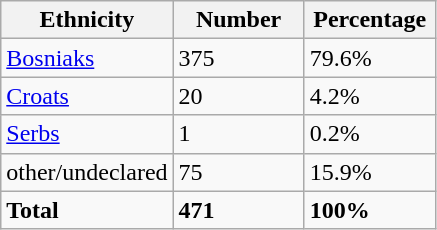<table class="wikitable">
<tr>
<th width="100px">Ethnicity</th>
<th width="80px">Number</th>
<th width="80px">Percentage</th>
</tr>
<tr>
<td><a href='#'>Bosniaks</a></td>
<td>375</td>
<td>79.6%</td>
</tr>
<tr>
<td><a href='#'>Croats</a></td>
<td>20</td>
<td>4.2%</td>
</tr>
<tr>
<td><a href='#'>Serbs</a></td>
<td>1</td>
<td>0.2%</td>
</tr>
<tr>
<td>other/undeclared</td>
<td>75</td>
<td>15.9%</td>
</tr>
<tr>
<td><strong>Total</strong></td>
<td><strong>471</strong></td>
<td><strong>100%</strong></td>
</tr>
</table>
